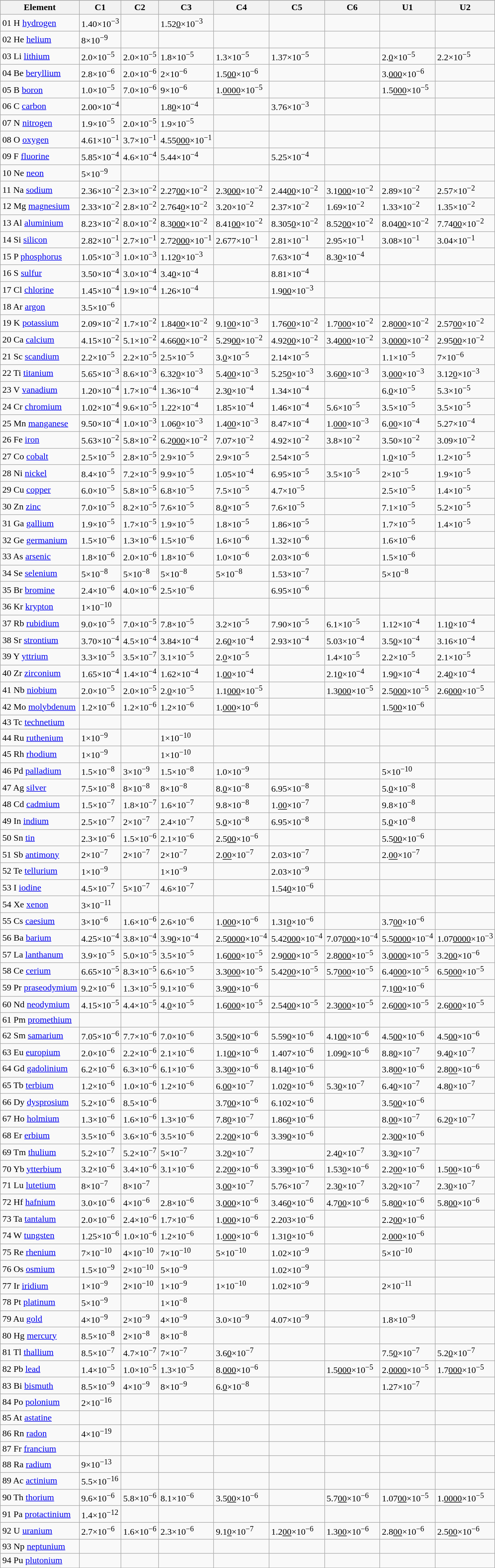<table class="wikitable sortable" style="white-space:nowrap">
<tr>
</tr>
<tr>
<th>Element</th>
<th data-sort-type="number">C1</th>
<th data-sort-type="number">C2</th>
<th data-sort-type="number">C3</th>
<th data-sort-type="number">C4</th>
<th data-sort-type="number">C5</th>
<th data-sort-type="number">C6</th>
<th data-sort-type="number">U1</th>
<th data-sort-type="number">U2</th>
</tr>
<tr>
<td> 01 H <a href='#'>hydrogen</a></td>
<td>1.40×10<sup>−3</sup></td>
<td></td>
<td>1.52<u>0</u>×10<sup>−3</sup></td>
<td></td>
<td></td>
<td></td>
<td></td>
<td></td>
</tr>
<tr>
<td> 02 He <a href='#'>helium</a></td>
<td>8×10<sup>−9</sup></td>
<td></td>
<td></td>
<td></td>
<td></td>
<td></td>
<td></td>
<td></td>
</tr>
<tr>
<td> 03 Li <a href='#'>lithium</a></td>
<td>2.0×10<sup>−5</sup></td>
<td>2.0×10<sup>−5</sup></td>
<td>1.8×10<sup>−5</sup></td>
<td>1.3×10<sup>−5</sup></td>
<td>1.37×10<sup>−5</sup></td>
<td></td>
<td>2.<u>0</u>×10<sup>−5</sup></td>
<td>2.2×10<sup>−5</sup></td>
</tr>
<tr>
<td> 04 Be <a href='#'>beryllium</a></td>
<td>2.8×10<sup>−6</sup></td>
<td>2.0×10<sup>−6</sup></td>
<td>2×10<sup>−6</sup></td>
<td>1.5<u>00</u>×10<sup>−6</sup></td>
<td></td>
<td></td>
<td>3.<u>000</u>×10<sup>−6</sup></td>
<td></td>
</tr>
<tr>
<td> 05 B <a href='#'>boron</a></td>
<td>1.0×10<sup>−5</sup></td>
<td>7.0×10<sup>−6</sup></td>
<td>9×10<sup>−6</sup></td>
<td>1.<u>0000</u>×10<sup>−5</sup></td>
<td></td>
<td></td>
<td>1.5<u>000</u>×10<sup>−5</sup></td>
<td></td>
</tr>
<tr>
<td> 06 C <a href='#'>carbon</a></td>
<td>2.00×10<sup>−4</sup></td>
<td></td>
<td>1.8<u>0</u>×10<sup>−4</sup></td>
<td></td>
<td>3.76×10<sup>−3</sup></td>
<td></td>
<td></td>
<td></td>
</tr>
<tr>
<td> 07 N <a href='#'>nitrogen</a></td>
<td>1.9×10<sup>−5</sup></td>
<td>2.0×10<sup>−5</sup></td>
<td>1.9×10<sup>−5</sup></td>
<td></td>
<td></td>
<td></td>
<td></td>
<td></td>
</tr>
<tr>
<td> 08 O <a href='#'>oxygen</a></td>
<td>4.61×10<sup>−1</sup></td>
<td>3.7×10<sup>−1</sup></td>
<td>4.55<u>000</u>×10<sup>−1</sup></td>
<td></td>
<td></td>
<td></td>
<td></td>
<td></td>
</tr>
<tr>
<td> 09 F <a href='#'>fluorine</a></td>
<td>5.85×10<sup>−4</sup></td>
<td>4.6×10<sup>−4</sup></td>
<td>5.44×10<sup>−4</sup></td>
<td></td>
<td>5.25×10<sup>−4</sup></td>
<td></td>
<td></td>
<td></td>
</tr>
<tr>
<td> 10 Ne <a href='#'>neon</a></td>
<td>5×10<sup>−9</sup></td>
<td></td>
<td></td>
<td></td>
<td></td>
<td></td>
<td></td>
<td></td>
</tr>
<tr>
<td> 11 Na <a href='#'>sodium</a></td>
<td>2.36×10<sup>−2</sup></td>
<td>2.3×10<sup>−2</sup></td>
<td>2.27<u>00</u>×10<sup>−2</sup></td>
<td>2.3<u>000</u>×10<sup>−2</sup></td>
<td>2.44<u>00</u>×10<sup>−2</sup></td>
<td>3.1<u>000</u>×10<sup>−2</sup></td>
<td>2.89×10<sup>−2</sup></td>
<td>2.57×10<sup>−2</sup></td>
</tr>
<tr>
<td> 12 Mg <a href='#'>magnesium</a></td>
<td>2.33×10<sup>−2</sup></td>
<td>2.8×10<sup>−2</sup></td>
<td>2.764<u>0</u>×10<sup>−2</sup></td>
<td>3.20×10<sup>−2</sup></td>
<td>2.37×10<sup>−2</sup></td>
<td>1.69×10<sup>−2</sup></td>
<td>1.33×10<sup>−2</sup></td>
<td>1.35×10<sup>−2</sup></td>
</tr>
<tr>
<td> 13 Al <a href='#'>aluminium</a></td>
<td>8.23×10<sup>−2</sup></td>
<td>8.0×10<sup>−2</sup></td>
<td>8.3<u>000</u>×10<sup>−2</sup></td>
<td>8.41<u>00</u>×10<sup>−2</sup></td>
<td>8.305<u>0</u>×10<sup>−2</sup></td>
<td>8.52<u>00</u>×10<sup>−2</sup></td>
<td>8.04<u>00</u>×10<sup>−2</sup></td>
<td>7.74<u>00</u>×10<sup>−2</sup></td>
</tr>
<tr>
<td> 14 Si <a href='#'>silicon</a></td>
<td>2.82×10<sup>−1</sup></td>
<td>2.7×10<sup>−1</sup></td>
<td>2.72<u>000</u>×10<sup>−1</sup></td>
<td>2.677×10<sup>−1</sup></td>
<td>2.81×10<sup>−1</sup></td>
<td>2.95×10<sup>−1</sup></td>
<td>3.08×10<sup>−1</sup></td>
<td>3.04×10<sup>−1</sup></td>
</tr>
<tr>
<td> 15 P <a href='#'>phosphorus</a></td>
<td>1.05×10<sup>−3</sup></td>
<td>1.0×10<sup>−3</sup></td>
<td>1.12<u>0</u>×10<sup>−3</sup></td>
<td></td>
<td>7.63×10<sup>−4</sup></td>
<td>8.3<u>0</u>×10<sup>−4</sup></td>
<td></td>
<td></td>
</tr>
<tr>
<td> 16 S <a href='#'>sulfur</a></td>
<td>3.50×10<sup>−4</sup></td>
<td>3.0×10<sup>−4</sup></td>
<td>3.4<u>0</u>×10<sup>−4</sup></td>
<td></td>
<td>8.81×10<sup>−4</sup></td>
<td></td>
<td></td>
<td></td>
</tr>
<tr>
<td> 17 Cl <a href='#'>chlorine</a></td>
<td>1.45×10<sup>−4</sup></td>
<td>1.9×10<sup>−4</sup></td>
<td>1.26×10<sup>−4</sup></td>
<td></td>
<td>1.9<u>00</u>×10<sup>−3</sup></td>
<td></td>
<td></td>
<td></td>
</tr>
<tr>
<td> 18 Ar <a href='#'>argon</a></td>
<td>3.5×10<sup>−6</sup></td>
<td></td>
<td></td>
<td></td>
<td></td>
<td></td>
<td></td>
<td></td>
</tr>
<tr>
<td> 19 K <a href='#'>potassium</a></td>
<td>2.09×10<sup>−2</sup></td>
<td>1.7×10<sup>−2</sup></td>
<td>1.84<u>00</u>×10<sup>−2</sup></td>
<td>9.1<u>00</u>×10<sup>−3</sup></td>
<td>1.76<u>00</u>×10<sup>−2</sup></td>
<td>1.7<u>000</u>×10<sup>−2</sup></td>
<td>2.8<u>000</u>×10<sup>−2</sup></td>
<td>2.57<u>00</u>×10<sup>−2</sup></td>
</tr>
<tr>
<td> 20 Ca <a href='#'>calcium</a></td>
<td>4.15×10<sup>−2</sup></td>
<td>5.1×10<sup>−2</sup></td>
<td>4.66<u>00</u>×10<sup>−2</sup></td>
<td>5.29<u>00</u>×10<sup>−2</sup></td>
<td>4.92<u>00</u>×10<sup>−2</sup></td>
<td>3.4<u>000</u>×10<sup>−2</sup></td>
<td>3.<u>0000</u>×10<sup>−2</sup></td>
<td>2.95<u>00</u>×10<sup>−2</sup></td>
</tr>
<tr>
<td> 21 Sc <a href='#'>scandium</a></td>
<td>2.2×10<sup>−5</sup></td>
<td>2.2×10<sup>−5</sup></td>
<td>2.5×10<sup>−5</sup></td>
<td>3.<u>0</u>×10<sup>−5</sup></td>
<td>2.14×10<sup>−5</sup></td>
<td></td>
<td>1.1×10<sup>−5</sup></td>
<td>7×10<sup>−6</sup></td>
</tr>
<tr>
<td> 22 Ti <a href='#'>titanium</a></td>
<td>5.65×10<sup>−3</sup></td>
<td>8.6×10<sup>−3</sup></td>
<td>6.32<u>0</u>×10<sup>−3</sup></td>
<td>5.4<u>00</u>×10<sup>−3</sup></td>
<td>5.25<u>0</u>×10<sup>−3</sup></td>
<td>3.6<u>00</u>×10<sup>−3</sup></td>
<td>3.<u>000</u>×10<sup>−3</sup></td>
<td>3.12<u>0</u>×10<sup>−3</sup></td>
</tr>
<tr>
<td> 23 V <a href='#'>vanadium</a></td>
<td>1.20×10<sup>−4</sup></td>
<td>1.7×10<sup>−4</sup></td>
<td>1.36×10<sup>−4</sup></td>
<td>2.3<u>0</u>×10<sup>−4</sup></td>
<td>1.34×10<sup>−4</sup></td>
<td></td>
<td>6.<u>0</u>×10<sup>−5</sup></td>
<td>5.3×10<sup>−5</sup></td>
</tr>
<tr>
<td> 24 Cr <a href='#'>chromium</a></td>
<td>1.02×10<sup>−4</sup></td>
<td>9.6×10<sup>−5</sup></td>
<td>1.22×10<sup>−4</sup></td>
<td>1.85×10<sup>−4</sup></td>
<td>1.46×10<sup>−4</sup></td>
<td>5.6×10<sup>−5</sup></td>
<td>3.5×10<sup>−5</sup></td>
<td>3.5×10<sup>−5</sup></td>
</tr>
<tr>
<td> 25 Mn <a href='#'>manganese</a></td>
<td>9.50×10<sup>−4</sup></td>
<td>1.0×10<sup>−3</sup></td>
<td>1.06<u>0</u>×10<sup>−3</sup></td>
<td>1.4<u>00</u>×10<sup>−3</sup></td>
<td>8.47×10<sup>−4</sup></td>
<td>1.<u>000</u>×10<sup>−3</sup></td>
<td>6.<u>00</u>×10<sup>−4</sup></td>
<td>5.27×10<sup>−4</sup></td>
</tr>
<tr>
<td> 26 Fe <a href='#'>iron</a></td>
<td>5.63×10<sup>−2</sup></td>
<td>5.8×10<sup>−2</sup></td>
<td>6.2<u>000</u>×10<sup>−2</sup></td>
<td>7.07×10<sup>−2</sup></td>
<td>4.92×10<sup>−2</sup></td>
<td>3.8×10<sup>−2</sup></td>
<td>3.50×10<sup>−2</sup></td>
<td>3.09×10<sup>−2</sup></td>
</tr>
<tr>
<td> 27 Co <a href='#'>cobalt</a></td>
<td>2.5×10<sup>−5</sup></td>
<td>2.8×10<sup>−5</sup></td>
<td>2.9×10<sup>−5</sup></td>
<td>2.9×10<sup>−5</sup></td>
<td>2.54×10<sup>−5</sup></td>
<td></td>
<td>1.<u>0</u>×10<sup>−5</sup></td>
<td>1.2×10<sup>−5</sup></td>
</tr>
<tr>
<td> 28 Ni <a href='#'>nickel</a></td>
<td>8.4×10<sup>−5</sup></td>
<td>7.2×10<sup>−5</sup></td>
<td>9.9×10<sup>−5</sup></td>
<td>1.05×10<sup>−4</sup></td>
<td>6.95×10<sup>−5</sup></td>
<td>3.5×10<sup>−5</sup></td>
<td>2×10<sup>−5</sup></td>
<td>1.9×10<sup>−5</sup></td>
</tr>
<tr>
<td> 29 Cu <a href='#'>copper</a></td>
<td>6.0×10<sup>−5</sup></td>
<td>5.8×10<sup>−5</sup></td>
<td>6.8×10<sup>−5</sup></td>
<td>7.5×10<sup>−5</sup></td>
<td>4.7×10<sup>−5</sup></td>
<td></td>
<td>2.5×10<sup>−5</sup></td>
<td>1.4×10<sup>−5</sup></td>
</tr>
<tr>
<td> 30 Zn <a href='#'>zinc</a></td>
<td>7.0×10<sup>−5</sup></td>
<td>8.2×10<sup>−5</sup></td>
<td>7.6×10<sup>−5</sup></td>
<td>8.<u>0</u>×10<sup>−5</sup></td>
<td>7.6×10<sup>−5</sup></td>
<td></td>
<td>7.1×10<sup>−5</sup></td>
<td>5.2×10<sup>−5</sup></td>
</tr>
<tr>
<td> 31 Ga <a href='#'>gallium</a></td>
<td>1.9×10<sup>−5</sup></td>
<td>1.7×10<sup>−5</sup></td>
<td>1.9×10<sup>−5</sup></td>
<td>1.8×10<sup>−5</sup></td>
<td>1.86×10<sup>−5</sup></td>
<td></td>
<td>1.7×10<sup>−5</sup></td>
<td>1.4×10<sup>−5</sup></td>
</tr>
<tr>
<td> 32 Ge <a href='#'>germanium</a></td>
<td>1.5×10<sup>−6</sup></td>
<td>1.3×10<sup>−6</sup></td>
<td>1.5×10<sup>−6</sup></td>
<td>1.6×10<sup>−6</sup></td>
<td>1.32×10<sup>−6</sup></td>
<td></td>
<td>1.6×10<sup>−6</sup></td>
<td></td>
</tr>
<tr>
<td> 33 As <a href='#'>arsenic</a></td>
<td>1.8×10<sup>−6</sup></td>
<td>2.0×10<sup>−6</sup></td>
<td>1.8×10<sup>−6</sup></td>
<td>1.0×10<sup>−6</sup></td>
<td>2.03×10<sup>−6</sup></td>
<td></td>
<td>1.5×10<sup>−6</sup></td>
<td></td>
</tr>
<tr>
<td> 34 Se <a href='#'>selenium</a></td>
<td>5×10<sup>−8</sup></td>
<td>5×10<sup>−8</sup></td>
<td>5×10<sup>−8</sup></td>
<td>5×10<sup>−8</sup></td>
<td>1.53×10<sup>−7</sup></td>
<td></td>
<td>5×10<sup>−8</sup></td>
<td></td>
</tr>
<tr>
<td> 35 Br <a href='#'>bromine</a></td>
<td>2.4×10<sup>−6</sup></td>
<td>4.0×10<sup>−6</sup></td>
<td>2.5×10<sup>−6</sup></td>
<td></td>
<td>6.95×10<sup>−6</sup></td>
<td></td>
<td></td>
<td></td>
</tr>
<tr>
<td> 36 Kr <a href='#'>krypton</a></td>
<td>1×10<sup>−10</sup></td>
<td></td>
<td></td>
<td></td>
<td></td>
<td></td>
<td></td>
<td></td>
</tr>
<tr>
<td> 37 Rb <a href='#'>rubidium</a></td>
<td>9.0×10<sup>−5</sup></td>
<td>7.0×10<sup>−5</sup></td>
<td>7.8×10<sup>−5</sup></td>
<td>3.2×10<sup>−5</sup></td>
<td>7.90×10<sup>−5</sup></td>
<td>6.1×10<sup>−5</sup></td>
<td>1.12×10<sup>−4</sup></td>
<td>1.1<u>0</u>×10<sup>−4</sup></td>
</tr>
<tr>
<td> 38 Sr <a href='#'>strontium</a></td>
<td>3.70×10<sup>−4</sup></td>
<td>4.5×10<sup>−4</sup></td>
<td>3.84×10<sup>−4</sup></td>
<td>2.6<u>0</u>×10<sup>−4</sup></td>
<td>2.93×10<sup>−4</sup></td>
<td>5.03×10<sup>−4</sup></td>
<td>3.5<u>0</u>×10<sup>−4</sup></td>
<td>3.16×10<sup>−4</sup></td>
</tr>
<tr>
<td> 39 Y <a href='#'>yttrium</a></td>
<td>3.3×10<sup>−5</sup></td>
<td>3.5×10<sup>−7</sup></td>
<td>3.1×10<sup>−5</sup></td>
<td>2.<u>0</u>×10<sup>−5</sup></td>
<td></td>
<td>1.4×10<sup>−5</sup></td>
<td>2.2×10<sup>−5</sup></td>
<td>2.1×10<sup>−5</sup></td>
</tr>
<tr>
<td> 40 Zr <a href='#'>zirconium</a></td>
<td>1.65×10<sup>−4</sup></td>
<td>1.4×10<sup>−4</sup></td>
<td>1.62×10<sup>−4</sup></td>
<td>1.<u>00</u>×10<sup>−4</sup></td>
<td></td>
<td>2.1<u>0</u>×10<sup>−4</sup></td>
<td>1.9<u>0</u>×10<sup>−4</sup></td>
<td>2.4<u>0</u>×10<sup>−4</sup></td>
</tr>
<tr>
<td> 41 Nb <a href='#'>niobium</a></td>
<td>2.0×10<sup>−5</sup></td>
<td>2.0×10<sup>−5</sup></td>
<td>2.<u>0</u>×10<sup>−5</sup></td>
<td>1.1<u>000</u>×10<sup>−5</sup></td>
<td></td>
<td>1.3<u>000</u>×10<sup>−5</sup></td>
<td>2.5<u>000</u>×10<sup>−5</sup></td>
<td>2.6<u>000</u>×10<sup>−5</sup></td>
</tr>
<tr>
<td> 42 Mo <a href='#'>molybdenum</a></td>
<td>1.2×10<sup>−6</sup></td>
<td>1.2×10<sup>−6</sup></td>
<td>1.2×10<sup>−6</sup></td>
<td>1.<u>000</u>×10<sup>−6</sup></td>
<td></td>
<td></td>
<td>1.5<u>00</u>×10<sup>−6</sup></td>
<td></td>
</tr>
<tr>
<td> 43 Tc <a href='#'>technetium</a></td>
<td></td>
<td></td>
<td></td>
<td></td>
<td></td>
<td></td>
<td></td>
<td></td>
</tr>
<tr>
<td> 44 Ru <a href='#'>ruthenium</a></td>
<td>1×10<sup>−9</sup></td>
<td></td>
<td>1×10<sup>−10</sup></td>
<td></td>
<td></td>
<td></td>
<td></td>
<td></td>
</tr>
<tr>
<td> 45 Rh <a href='#'>rhodium</a></td>
<td>1×10<sup>−9</sup></td>
<td></td>
<td>1×10<sup>−10</sup></td>
<td></td>
<td></td>
<td></td>
<td></td>
<td></td>
</tr>
<tr>
<td> 46 Pd <a href='#'>palladium</a></td>
<td>1.5×10<sup>−8</sup></td>
<td>3×10<sup>−9</sup></td>
<td>1.5×10<sup>−8</sup></td>
<td>1.0×10<sup>−9</sup></td>
<td></td>
<td></td>
<td>5×10<sup>−10</sup></td>
<td></td>
</tr>
<tr>
<td> 47 Ag <a href='#'>silver</a></td>
<td>7.5×10<sup>−8</sup></td>
<td>8×10<sup>−8</sup></td>
<td>8×10<sup>−8</sup></td>
<td>8.<u>0</u>×10<sup>−8</sup></td>
<td>6.95×10<sup>−8</sup></td>
<td></td>
<td>5.<u>0</u>×10<sup>−8</sup></td>
<td></td>
</tr>
<tr>
<td> 48 Cd <a href='#'>cadmium</a></td>
<td>1.5×10<sup>−7</sup></td>
<td>1.8×10<sup>−7</sup></td>
<td>1.6×10<sup>−7</sup></td>
<td>9.8×10<sup>−8</sup></td>
<td>1.<u>00</u>×10<sup>−7</sup></td>
<td></td>
<td>9.8×10<sup>−8</sup></td>
<td></td>
</tr>
<tr>
<td> 49 In <a href='#'>indium</a></td>
<td>2.5×10<sup>−7</sup></td>
<td>2×10<sup>−7</sup></td>
<td>2.4×10<sup>−7</sup></td>
<td>5.<u>0</u>×10<sup>−8</sup></td>
<td>6.95×10<sup>−8</sup></td>
<td></td>
<td>5.<u>0</u>×10<sup>−8</sup></td>
<td></td>
</tr>
<tr>
<td> 50 Sn <a href='#'>tin</a></td>
<td>2.3×10<sup>−6</sup></td>
<td>1.5×10<sup>−6</sup></td>
<td>2.1×10<sup>−6</sup></td>
<td>2.5<u>00</u>×10<sup>−6</sup></td>
<td></td>
<td></td>
<td>5.5<u>00</u>×10<sup>−6</sup></td>
<td></td>
</tr>
<tr>
<td> 51 Sb <a href='#'>antimony</a></td>
<td>2×10<sup>−7</sup></td>
<td>2×10<sup>−7</sup></td>
<td>2×10<sup>−7</sup></td>
<td>2.<u>00</u>×10<sup>−7</sup></td>
<td>2.03×10<sup>−7</sup></td>
<td></td>
<td>2.<u>00</u>×10<sup>−7</sup></td>
<td></td>
</tr>
<tr>
<td> 52 Te <a href='#'>tellurium</a></td>
<td>1×10<sup>−9</sup></td>
<td></td>
<td>1×10<sup>−9</sup></td>
<td></td>
<td>2.03×10<sup>−9</sup></td>
<td></td>
<td></td>
<td></td>
</tr>
<tr>
<td> 53 I <a href='#'>iodine</a></td>
<td>4.5×10<sup>−7</sup></td>
<td>5×10<sup>−7</sup></td>
<td>4.6×10<sup>−7</sup></td>
<td></td>
<td>1.54<u>0</u>×10<sup>−6</sup></td>
<td></td>
<td></td>
<td></td>
</tr>
<tr>
<td> 54 Xe <a href='#'>xenon</a></td>
<td>3×10<sup>−11</sup></td>
<td></td>
<td></td>
<td></td>
<td></td>
<td></td>
<td></td>
<td></td>
</tr>
<tr>
<td> 55 Cs <a href='#'>caesium</a></td>
<td>3×10<sup>−6</sup></td>
<td>1.6×10<sup>−6</sup></td>
<td>2.6×10<sup>−6</sup></td>
<td>1.<u>000</u>×10<sup>−6</sup></td>
<td>1.31<u>0</u>×10<sup>−6</sup></td>
<td></td>
<td>3.7<u>00</u>×10<sup>−6</sup></td>
<td></td>
</tr>
<tr>
<td> 56 Ba <a href='#'>barium</a></td>
<td>4.25×10<sup>−4</sup></td>
<td>3.8×10<sup>−4</sup></td>
<td>3.9<u>0</u>×10<sup>−4</sup></td>
<td>2.5<u>0000</u>×10<sup>−4</sup></td>
<td>5.42<u>000</u>×10<sup>−4</sup></td>
<td>7.07<u>000</u>×10<sup>−4</sup></td>
<td>5.5<u>0000</u>×10<sup>−4</sup></td>
<td>1.07<u>0000</u>×10<sup>−3</sup></td>
</tr>
<tr>
<td> 57 La <a href='#'>lanthanum</a></td>
<td>3.9×10<sup>−5</sup></td>
<td>5.0×10<sup>−5</sup></td>
<td>3.5×10<sup>−5</sup></td>
<td>1.6<u>000</u>×10<sup>−5</sup></td>
<td>2.9<u>000</u>×10<sup>−5</sup></td>
<td>2.8<u>000</u>×10<sup>−5</sup></td>
<td>3.<u>0000</u>×10<sup>−5</sup></td>
<td>3.2<u>00</u>×10<sup>−6</sup></td>
</tr>
<tr>
<td> 58 Ce <a href='#'>cerium</a></td>
<td>6.65×10<sup>−5</sup></td>
<td>8.3×10<sup>−5</sup></td>
<td>6.6×10<sup>−5</sup></td>
<td>3.3<u>000</u>×10<sup>−5</sup></td>
<td>5.42<u>00</u>×10<sup>−5</sup></td>
<td>5.7<u>000</u>×10<sup>−5</sup></td>
<td>6.4<u>000</u>×10<sup>−5</sup></td>
<td>6.5<u>000</u>×10<sup>−5</sup></td>
</tr>
<tr>
<td> 59 Pr <a href='#'>praseodymium</a></td>
<td>9.2×10<sup>−6</sup></td>
<td>1.3×10<sup>−5</sup></td>
<td>9.1×10<sup>−6</sup></td>
<td>3.9<u>00</u>×10<sup>−6</sup></td>
<td></td>
<td></td>
<td>7.1<u>00</u>×10<sup>−6</sup></td>
<td></td>
</tr>
<tr>
<td> 60 Nd <a href='#'>neodymium</a></td>
<td>4.15×10<sup>−5</sup></td>
<td>4.4×10<sup>−5</sup></td>
<td>4.<u>0</u>×10<sup>−5</sup></td>
<td>1.6<u>000</u>×10<sup>−5</sup></td>
<td>2.54<u>00</u>×10<sup>−5</sup></td>
<td>2.3<u>000</u>×10<sup>−5</sup></td>
<td>2.6<u>000</u>×10<sup>−5</sup></td>
<td>2.6<u>000</u>×10<sup>−5</sup></td>
</tr>
<tr>
<td> 61 Pm <a href='#'>promethium</a></td>
<td></td>
<td></td>
<td></td>
<td></td>
<td></td>
<td></td>
<td></td>
<td></td>
</tr>
<tr>
<td> 62 Sm <a href='#'>samarium</a></td>
<td>7.05×10<sup>−6</sup></td>
<td>7.7×10<sup>−6</sup></td>
<td>7.0×10<sup>−6</sup></td>
<td>3.5<u>00</u>×10<sup>−6</sup></td>
<td>5.59<u>0</u>×10<sup>−6</sup></td>
<td>4.1<u>00</u>×10<sup>−6</sup></td>
<td>4.5<u>00</u>×10<sup>−6</sup></td>
<td>4.5<u>00</u>×10<sup>−6</sup></td>
</tr>
<tr>
<td> 63 Eu <a href='#'>europium</a></td>
<td>2.0×10<sup>−6</sup></td>
<td>2.2×10<sup>−6</sup></td>
<td>2.1×10<sup>−6</sup></td>
<td>1.1<u>00</u>×10<sup>−6</sup></td>
<td>1.407×10<sup>−6</sup></td>
<td>1.09<u>0</u>×10<sup>−6</sup></td>
<td>8.8<u>0</u>×10<sup>−7</sup></td>
<td>9.4<u>0</u>×10<sup>−7</sup></td>
</tr>
<tr>
<td> 64 Gd <a href='#'>gadolinium</a></td>
<td>6.2×10<sup>−6</sup></td>
<td>6.3×10<sup>−6</sup></td>
<td>6.1×10<sup>−6</sup></td>
<td>3.3<u>00</u>×10<sup>−6</sup></td>
<td>8.14<u>0</u>×10<sup>−6</sup></td>
<td></td>
<td>3.8<u>00</u>×10<sup>−6</sup></td>
<td>2.8<u>00</u>×10<sup>−6</sup></td>
</tr>
<tr>
<td> 65 Tb <a href='#'>terbium</a></td>
<td>1.2×10<sup>−6</sup></td>
<td>1.0×10<sup>−6</sup></td>
<td>1.2×10<sup>−6</sup></td>
<td>6.<u>00</u>×10<sup>−7</sup></td>
<td>1.02<u>0</u>×10<sup>−6</sup></td>
<td>5.3<u>0</u>×10<sup>−7</sup></td>
<td>6.4<u>0</u>×10<sup>−7</sup></td>
<td>4.8<u>0</u>×10<sup>−7</sup></td>
</tr>
<tr>
<td> 66 Dy <a href='#'>dysprosium</a></td>
<td>5.2×10<sup>−6</sup></td>
<td>8.5×10<sup>−6</sup></td>
<td></td>
<td>3.7<u>00</u>×10<sup>−6</sup></td>
<td>6.102×10<sup>−6</sup></td>
<td></td>
<td>3.5<u>00</u>×10<sup>−6</sup></td>
<td></td>
</tr>
<tr>
<td> 67 Ho <a href='#'>holmium</a></td>
<td>1.3×10<sup>−6</sup></td>
<td>1.6×10<sup>−6</sup></td>
<td>1.3×10<sup>−6</sup></td>
<td>7.8<u>0</u>×10<sup>−7</sup></td>
<td>1.86<u>0</u>×10<sup>−6</sup></td>
<td></td>
<td>8.<u>00</u>×10<sup>−7</sup></td>
<td>6.2<u>0</u>×10<sup>−7</sup></td>
</tr>
<tr>
<td> 68 Er <a href='#'>erbium</a></td>
<td>3.5×10<sup>−6</sup></td>
<td>3.6×10<sup>−6</sup></td>
<td>3.5×10<sup>−6</sup></td>
<td>2.2<u>00</u>×10<sup>−6</sup></td>
<td>3.39<u>0</u>×10<sup>−6</sup></td>
<td></td>
<td>2.3<u>00</u>×10<sup>−6</sup></td>
<td></td>
</tr>
<tr>
<td> 69 Tm <a href='#'>thulium</a></td>
<td>5.2×10<sup>−7</sup></td>
<td>5.2×10<sup>−7</sup></td>
<td>5×10<sup>−7</sup></td>
<td>3.2<u>0</u>×10<sup>−7</sup></td>
<td></td>
<td>2.4<u>0</u>×10<sup>−7</sup></td>
<td>3.3<u>0</u>×10<sup>−7</sup></td>
<td></td>
</tr>
<tr>
<td> 70 Yb <a href='#'>ytterbium</a></td>
<td>3.2×10<sup>−6</sup></td>
<td>3.4×10<sup>−6</sup></td>
<td>3.1×10<sup>−6</sup></td>
<td>2.2<u>00</u>×10<sup>−6</sup></td>
<td>3.39<u>0</u>×10<sup>−6</sup></td>
<td>1.53<u>0</u>×10<sup>−6</sup></td>
<td>2.2<u>00</u>×10<sup>−6</sup></td>
<td>1.5<u>00</u>×10<sup>−6</sup></td>
</tr>
<tr>
<td> 71 Lu <a href='#'>lutetium</a></td>
<td>8×10<sup>−7</sup></td>
<td>8×10<sup>−7</sup></td>
<td></td>
<td>3.<u>00</u>×10<sup>−7</sup></td>
<td>5.76×10<sup>−7</sup></td>
<td>2.3<u>0</u>×10<sup>−7</sup></td>
<td>3.2<u>0</u>×10<sup>−7</sup></td>
<td>2.3<u>0</u>×10<sup>−7</sup></td>
</tr>
<tr>
<td> 72 Hf <a href='#'>hafnium</a></td>
<td>3.0×10<sup>−6</sup></td>
<td>4×10<sup>−6</sup></td>
<td>2.8×10<sup>−6</sup></td>
<td>3.<u>000</u>×10<sup>−6</sup></td>
<td>3.46<u>0</u>×10<sup>−6</sup></td>
<td>4.7<u>00</u>×10<sup>−6</sup></td>
<td>5.8<u>00</u>×10<sup>−6</sup></td>
<td>5.8<u>00</u>×10<sup>−6</sup></td>
</tr>
<tr>
<td> 73 Ta <a href='#'>tantalum</a></td>
<td>2.0×10<sup>−6</sup></td>
<td>2.4×10<sup>−6</sup></td>
<td>1.7×10<sup>−6</sup></td>
<td>1.<u>000</u>×10<sup>−6</sup></td>
<td>2.203×10<sup>−6</sup></td>
<td></td>
<td>2.2<u>00</u>×10<sup>−6</sup></td>
<td></td>
</tr>
<tr>
<td> 74 W <a href='#'>tungsten</a></td>
<td>1.25×10<sup>−6</sup></td>
<td>1.0×10<sup>−6</sup></td>
<td>1.2×10<sup>−6</sup></td>
<td>1.<u>000</u>×10<sup>−6</sup></td>
<td>1.31<u>0</u>×10<sup>−6</sup></td>
<td></td>
<td>2.<u>000</u>×10<sup>−6</sup></td>
<td></td>
</tr>
<tr>
<td> 75 Re <a href='#'>rhenium</a></td>
<td>7×10<sup>−10</sup></td>
<td>4×10<sup>−10</sup></td>
<td>7×10<sup>−10</sup></td>
<td>5×10<sup>−10</sup></td>
<td>1.02×10<sup>−9</sup></td>
<td></td>
<td>5×10<sup>−10</sup></td>
<td></td>
</tr>
<tr>
<td> 76 Os <a href='#'>osmium</a></td>
<td>1.5×10<sup>−9</sup></td>
<td>2×10<sup>−10</sup></td>
<td>5×10<sup>−9</sup></td>
<td></td>
<td>1.02×10<sup>−9</sup></td>
<td></td>
<td></td>
<td></td>
</tr>
<tr>
<td> 77 Ir <a href='#'>iridium</a></td>
<td>1×10<sup>−9</sup></td>
<td>2×10<sup>−10</sup></td>
<td>1×10<sup>−9</sup></td>
<td>1×10<sup>−10</sup></td>
<td>1.02×10<sup>−9</sup></td>
<td></td>
<td>2×10<sup>−11</sup></td>
<td></td>
</tr>
<tr>
<td> 78 Pt <a href='#'>platinum</a></td>
<td>5×10<sup>−9</sup></td>
<td></td>
<td>1×10<sup>−8</sup></td>
<td></td>
<td></td>
<td></td>
<td></td>
<td></td>
</tr>
<tr>
<td> 79 Au <a href='#'>gold</a></td>
<td>4×10<sup>−9</sup></td>
<td>2×10<sup>−9</sup></td>
<td>4×10<sup>−9</sup></td>
<td>3.0×10<sup>−9</sup></td>
<td>4.07×10<sup>−9</sup></td>
<td></td>
<td>1.8×10<sup>−9</sup></td>
<td></td>
</tr>
<tr>
<td> 80 Hg <a href='#'>mercury</a></td>
<td>8.5×10<sup>−8</sup></td>
<td>2×10<sup>−8</sup></td>
<td>8×10<sup>−8</sup></td>
<td></td>
<td></td>
<td></td>
<td></td>
<td></td>
</tr>
<tr>
<td> 81 Tl <a href='#'>thallium</a></td>
<td>8.5×10<sup>−7</sup></td>
<td>4.7×10<sup>−7</sup></td>
<td>7×10<sup>−7</sup></td>
<td>3.6<u>0</u>×10<sup>−7</sup></td>
<td></td>
<td></td>
<td>7.5<u>0</u>×10<sup>−7</sup></td>
<td>5.2<u>0</u>×10<sup>−7</sup></td>
</tr>
<tr>
<td> 82 Pb <a href='#'>lead</a></td>
<td>1.4×10<sup>−5</sup></td>
<td>1.0×10<sup>−5</sup></td>
<td>1.3×10<sup>−5</sup></td>
<td>8.<u>000</u>×10<sup>−6</sup></td>
<td></td>
<td>1.5<u>000</u>×10<sup>−5</sup></td>
<td>2.<u>0000</u>×10<sup>−5</sup></td>
<td>1.7<u>000</u>×10<sup>−5</sup></td>
</tr>
<tr>
<td> 83 Bi <a href='#'>bismuth</a></td>
<td>8.5×10<sup>−9</sup></td>
<td>4×10<sup>−9</sup></td>
<td>8×10<sup>−9</sup></td>
<td>6.<u>0</u>×10<sup>−8</sup></td>
<td></td>
<td></td>
<td>1.27×10<sup>−7</sup></td>
<td></td>
</tr>
<tr>
<td> 84 Po <a href='#'>polonium</a></td>
<td>2×10<sup>−16</sup></td>
<td></td>
<td></td>
<td></td>
<td></td>
<td></td>
<td></td>
<td></td>
</tr>
<tr>
<td> 85 At <a href='#'>astatine</a></td>
<td></td>
<td></td>
<td></td>
<td></td>
<td></td>
<td></td>
<td></td>
<td></td>
</tr>
<tr>
<td> 86 Rn <a href='#'>radon</a></td>
<td>4×10<sup>−19</sup></td>
<td></td>
<td></td>
<td></td>
<td></td>
<td></td>
<td></td>
<td></td>
</tr>
<tr>
<td> 87 Fr <a href='#'>francium</a></td>
<td></td>
<td></td>
<td></td>
<td></td>
<td></td>
<td></td>
<td></td>
<td></td>
</tr>
<tr>
<td> 88 Ra <a href='#'>radium</a></td>
<td>9×10<sup>−13</sup></td>
<td></td>
<td></td>
<td></td>
<td></td>
<td></td>
<td></td>
<td></td>
</tr>
<tr>
<td> 89 Ac <a href='#'>actinium</a></td>
<td>5.5×10<sup>−16</sup></td>
<td></td>
<td></td>
<td></td>
<td></td>
<td></td>
<td></td>
<td></td>
</tr>
<tr>
<td> 90 Th <a href='#'>thorium</a></td>
<td>9.6×10<sup>−6</sup></td>
<td>5.8×10<sup>−6</sup></td>
<td>8.1×10<sup>−6</sup></td>
<td>3.5<u>00</u>×10<sup>−6</sup></td>
<td></td>
<td>5.7<u>00</u>×10<sup>−6</sup></td>
<td>1.07<u>00</u>×10<sup>−5</sup></td>
<td>1.<u>0000</u>×10<sup>−5</sup></td>
</tr>
<tr>
<td> 91 Pa <a href='#'>protactinium</a></td>
<td>1.4×10<sup>−12</sup></td>
<td></td>
<td></td>
<td></td>
<td></td>
<td></td>
<td></td>
<td></td>
</tr>
<tr>
<td> 92 U <a href='#'>uranium</a></td>
<td>2.7×10<sup>−6</sup></td>
<td>1.6×10<sup>−6</sup></td>
<td>2.3×10<sup>−6</sup></td>
<td>9.1<u>0</u>×10<sup>−7</sup></td>
<td>1.2<u>00</u>×10<sup>−6</sup></td>
<td>1.3<u>00</u>×10<sup>−6</sup></td>
<td>2.8<u>00</u>×10<sup>−6</sup></td>
<td>2.5<u>00</u>×10<sup>−6</sup></td>
</tr>
<tr>
<td> 93 Np <a href='#'>neptunium</a></td>
<td></td>
<td></td>
<td></td>
<td></td>
<td></td>
<td></td>
<td></td>
<td></td>
</tr>
<tr>
<td> 94 Pu <a href='#'>plutonium</a></td>
<td></td>
<td></td>
<td></td>
<td></td>
<td></td>
<td></td>
<td></td>
<td></td>
</tr>
</table>
